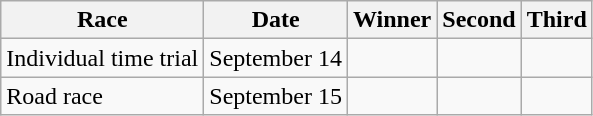<table class="wikitable">
<tr>
<th>Race</th>
<th>Date</th>
<th>Winner</th>
<th>Second</th>
<th>Third</th>
</tr>
<tr>
<td>Individual time trial</td>
<td>September 14</td>
<td></td>
<td></td>
<td></td>
</tr>
<tr>
<td>Road race</td>
<td>September 15</td>
<td></td>
<td></td>
<td></td>
</tr>
</table>
